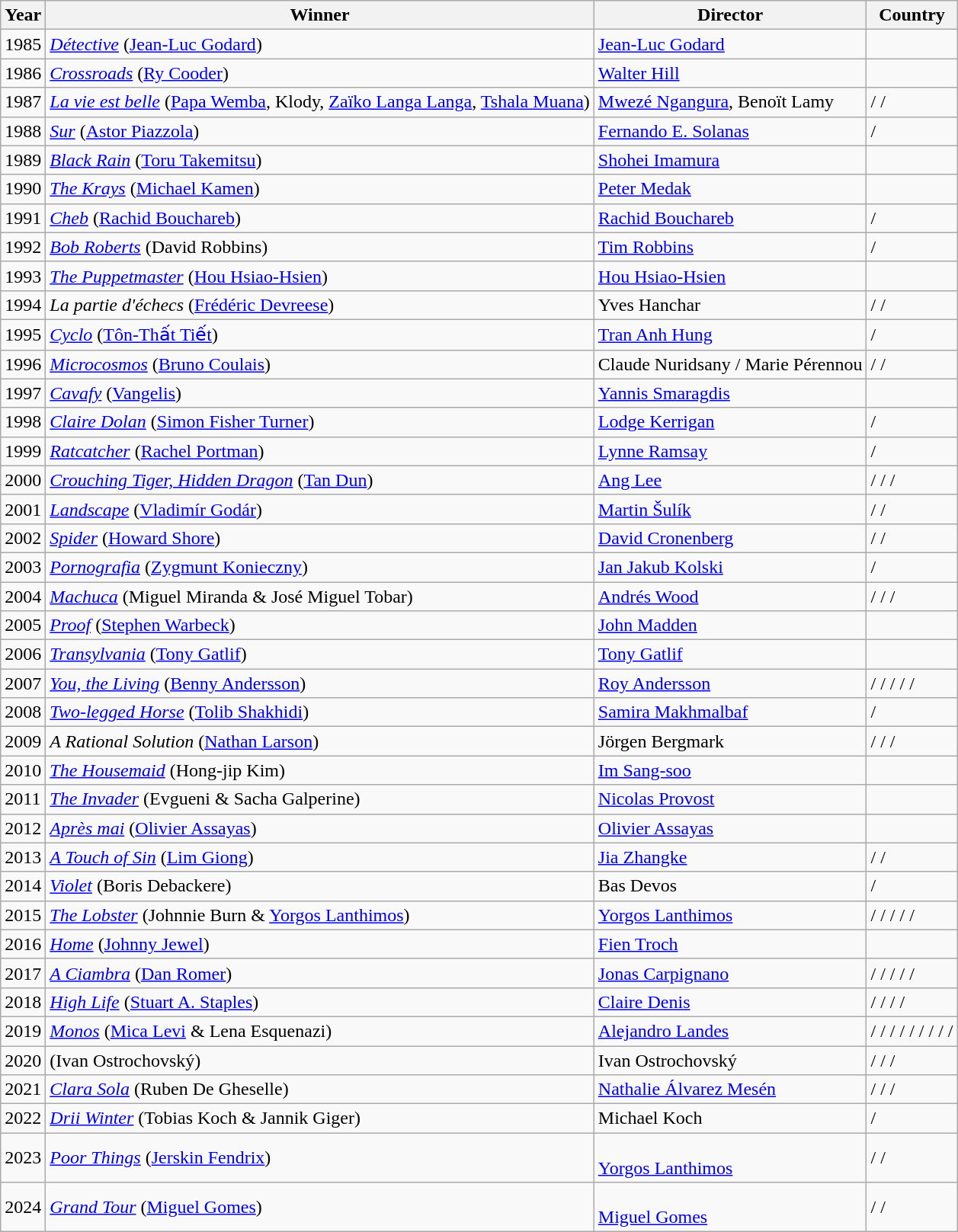<table class="wikitable">
<tr>
<th>Year</th>
<th>Winner</th>
<th>Director</th>
<th>Country</th>
</tr>
<tr>
<td>1985</td>
<td><em><a href='#'>Détective</a></em> (<a href='#'>Jean-Luc Godard</a>)</td>
<td><a href='#'>Jean-Luc Godard</a></td>
<td></td>
</tr>
<tr>
<td>1986</td>
<td><em><a href='#'>Crossroads</a></em> (<a href='#'>Ry Cooder</a>)</td>
<td><a href='#'>Walter Hill</a></td>
<td></td>
</tr>
<tr>
<td>1987</td>
<td><em><a href='#'>La vie est belle</a></em> (<a href='#'>Papa Wemba</a>, Klody, <a href='#'>Zaïko Langa Langa</a>, <a href='#'>Tshala Muana</a>)</td>
<td><a href='#'>Mwezé Ngangura</a>, Benoït Lamy</td>
<td> /  / </td>
</tr>
<tr>
<td>1988</td>
<td><em><a href='#'>Sur</a></em> (<a href='#'>Astor Piazzola</a>)</td>
<td><a href='#'>Fernando E. Solanas</a></td>
<td> / </td>
</tr>
<tr>
<td>1989</td>
<td><em><a href='#'>Black Rain</a></em> (<a href='#'>Toru Takemitsu</a>)</td>
<td><a href='#'>Shohei Imamura</a></td>
<td></td>
</tr>
<tr>
<td>1990</td>
<td><em><a href='#'>The Krays</a></em> (<a href='#'>Michael Kamen</a>)</td>
<td><a href='#'>Peter Medak</a></td>
<td></td>
</tr>
<tr>
<td>1991</td>
<td><em><a href='#'>Cheb</a></em> (<a href='#'>Rachid Bouchareb</a>)</td>
<td><a href='#'>Rachid Bouchareb</a></td>
<td> / </td>
</tr>
<tr>
<td>1992</td>
<td><em><a href='#'>Bob Roberts</a></em> (David Robbins)</td>
<td><a href='#'>Tim Robbins</a></td>
<td> / </td>
</tr>
<tr>
<td>1993</td>
<td><em><a href='#'>The Puppetmaster</a></em> (<a href='#'>Hou Hsiao-Hsien</a>)</td>
<td><a href='#'>Hou Hsiao-Hsien</a></td>
<td></td>
</tr>
<tr>
<td>1994</td>
<td><em>La partie d'échecs</em> (<a href='#'>Frédéric Devreese</a>)</td>
<td>Yves Hanchar</td>
<td> /  / </td>
</tr>
<tr>
<td>1995</td>
<td><em><a href='#'>Cyclo</a></em> (<a href='#'>Tôn-Thất Tiết</a>)</td>
<td><a href='#'>Tran Anh Hung</a></td>
<td> / </td>
</tr>
<tr>
<td>1996</td>
<td><em><a href='#'>Microcosmos</a></em> (<a href='#'>Bruno Coulais</a>)</td>
<td>Claude Nuridsany / Marie Pérennou</td>
<td> /  / </td>
</tr>
<tr>
<td>1997</td>
<td><em><a href='#'>Cavafy</a></em> (<a href='#'>Vangelis</a>)</td>
<td><a href='#'>Yannis Smaragdis</a></td>
<td></td>
</tr>
<tr>
<td>1998</td>
<td><em><a href='#'>Claire Dolan</a></em> (<a href='#'>Simon Fisher Turner</a>)</td>
<td><a href='#'>Lodge Kerrigan</a></td>
<td> / </td>
</tr>
<tr>
<td>1999</td>
<td><em><a href='#'>Ratcatcher</a></em> (<a href='#'>Rachel Portman</a>)</td>
<td><a href='#'>Lynne Ramsay</a></td>
<td> / </td>
</tr>
<tr>
<td>2000</td>
<td><em><a href='#'>Crouching Tiger, Hidden Dragon</a></em> (<a href='#'>Tan Dun</a>)</td>
<td><a href='#'>Ang Lee</a></td>
<td> /  /  / </td>
</tr>
<tr>
<td>2001</td>
<td><em><a href='#'>Landscape</a></em> (<a href='#'>Vladimír Godár</a>)</td>
<td><a href='#'>Martin Šulík</a></td>
<td> /  / </td>
</tr>
<tr>
<td>2002</td>
<td><em><a href='#'>Spider</a></em> (<a href='#'>Howard Shore</a>)</td>
<td><a href='#'>David Cronenberg</a></td>
<td> /  / </td>
</tr>
<tr>
<td>2003</td>
<td><em><a href='#'>Pornografia</a></em> (<a href='#'>Zygmunt Konieczny</a>)</td>
<td><a href='#'>Jan Jakub Kolski</a></td>
<td> / </td>
</tr>
<tr>
<td>2004</td>
<td><em><a href='#'>Machuca</a></em> (Miguel Miranda & José Miguel Tobar)</td>
<td><a href='#'>Andrés Wood</a></td>
<td> /  /  / </td>
</tr>
<tr>
<td>2005</td>
<td><em><a href='#'>Proof</a></em> (<a href='#'>Stephen Warbeck</a>)</td>
<td><a href='#'>John Madden</a></td>
<td></td>
</tr>
<tr>
<td>2006</td>
<td><em><a href='#'>Transylvania</a></em> (<a href='#'>Tony Gatlif</a>)</td>
<td><a href='#'>Tony Gatlif</a></td>
<td></td>
</tr>
<tr>
<td>2007</td>
<td><em><a href='#'>You, the Living</a></em> (<a href='#'>Benny Andersson</a>)</td>
<td><a href='#'>Roy Andersson</a></td>
<td> /  /  /  /  / </td>
</tr>
<tr>
<td>2008</td>
<td><em><a href='#'>Two-legged Horse</a></em> (<a href='#'>Tolib Shakhidi</a>)</td>
<td><a href='#'>Samira Makhmalbaf</a></td>
<td> / </td>
</tr>
<tr>
<td>2009</td>
<td><em>A Rational Solution</em> (<a href='#'>Nathan Larson</a>)</td>
<td>Jörgen Bergmark</td>
<td> /  /  / </td>
</tr>
<tr>
<td>2010</td>
<td><em><a href='#'>The Housemaid</a></em> (Hong-jip Kim)</td>
<td><a href='#'>Im Sang-soo</a></td>
<td></td>
</tr>
<tr>
<td>2011</td>
<td><em><a href='#'>The Invader</a></em> (Evgueni & Sacha Galperine)</td>
<td><a href='#'>Nicolas Provost</a></td>
<td></td>
</tr>
<tr>
<td>2012</td>
<td><em><a href='#'>Après mai</a></em> (<a href='#'>Olivier Assayas</a>)</td>
<td><a href='#'>Olivier Assayas</a></td>
<td></td>
</tr>
<tr>
<td>2013</td>
<td><em><a href='#'>A Touch of Sin</a></em> (<a href='#'>Lim Giong</a>)</td>
<td><a href='#'>Jia Zhangke</a></td>
<td> /  / </td>
</tr>
<tr>
<td>2014</td>
<td><em><a href='#'>Violet</a></em> (Boris Debackere)</td>
<td>Bas Devos</td>
<td> / </td>
</tr>
<tr>
<td>2015</td>
<td><em><a href='#'>The Lobster</a></em> (Johnnie Burn & <a href='#'>Yorgos Lanthimos</a>)</td>
<td><a href='#'>Yorgos Lanthimos</a></td>
<td> /  /  /  /  / </td>
</tr>
<tr>
<td>2016</td>
<td><em><a href='#'>Home</a></em> (<a href='#'>Johnny Jewel</a>)</td>
<td><a href='#'>Fien Troch</a></td>
<td></td>
</tr>
<tr>
<td>2017</td>
<td><em><a href='#'>A Ciambra</a></em> (<a href='#'>Dan Romer</a>)</td>
<td><a href='#'>Jonas Carpignano</a></td>
<td> /  /  /  /  / </td>
</tr>
<tr>
<td>2018</td>
<td><em><a href='#'>High Life</a></em> (<a href='#'>Stuart A. Staples</a>)</td>
<td><a href='#'>Claire Denis</a></td>
<td> /  /  /  / </td>
</tr>
<tr>
<td>2019</td>
<td><em><a href='#'>Monos</a></em> (<a href='#'>Mica Levi</a> & Lena Esquenazi)</td>
<td><a href='#'>Alejandro Landes</a></td>
<td> /  /  /  /  /  /  /  /  / </td>
</tr>
<tr>
<td>2020</td>
<td><em></em> (Ivan Ostrochovský)</td>
<td>Ivan Ostrochovský</td>
<td> /  /  / </td>
</tr>
<tr>
<td>2021</td>
<td><em><a href='#'>Clara Sola</a></em> (Ruben De Gheselle)</td>
<td><a href='#'>Nathalie Álvarez Mesén</a></td>
<td> /  /  / </td>
</tr>
<tr>
<td>2022</td>
<td><em><a href='#'>Drii Winter</a></em> (Tobias Koch & Jannik Giger)</td>
<td>Michael Koch</td>
<td> / </td>
</tr>
<tr>
<td>2023</td>
<td><em><a href='#'>Poor Things</a></em> (<a href='#'>Jerskin Fendrix</a>)</td>
<td><br><a href='#'>Yorgos Lanthimos</a></td>
<td> /  / </td>
</tr>
<tr>
<td>2024</td>
<td><em><a href='#'>Grand Tour</a></em> (<a href='#'>Miguel Gomes</a>)</td>
<td><br><a href='#'>Miguel Gomes</a></td>
<td> /  / </td>
</tr>
</table>
